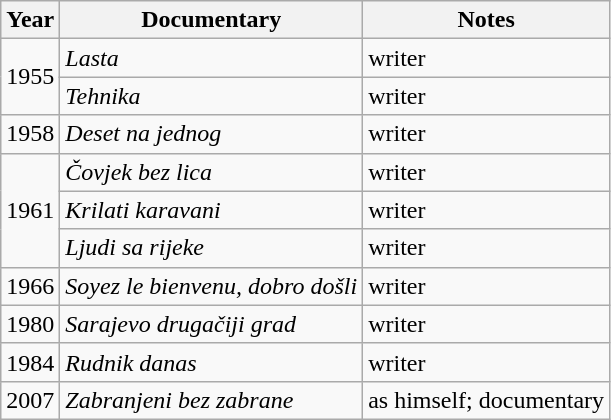<table class="wikitable plainrwheaders">
<tr>
<th>Year</th>
<th>Documentary</th>
<th class="unsortable">Notes</th>
</tr>
<tr>
<td rowspan="2">1955</td>
<td><em>Lasta</em></td>
<td>writer</td>
</tr>
<tr>
<td><em>Tehnika</em></td>
<td>writer</td>
</tr>
<tr>
<td>1958</td>
<td><em>Deset na jednog</em></td>
<td>writer</td>
</tr>
<tr>
<td rowspan="3">1961</td>
<td><em>Čovjek bez lica</em></td>
<td>writer</td>
</tr>
<tr>
<td><em>Krilati karavani</em></td>
<td>writer</td>
</tr>
<tr>
<td><em>Ljudi sa rijeke</em></td>
<td>writer</td>
</tr>
<tr>
<td>1966</td>
<td><em>Soyez le bienvenu, dobro došli</em></td>
<td>writer</td>
</tr>
<tr>
<td>1980</td>
<td><em>Sarajevo drugačiji grad</em></td>
<td>writer</td>
</tr>
<tr>
<td>1984</td>
<td><em>Rudnik danas</em></td>
<td>writer</td>
</tr>
<tr>
<td>2007</td>
<td><em>Zabranjeni bez zabrane</em></td>
<td>as himself; documentary</td>
</tr>
</table>
